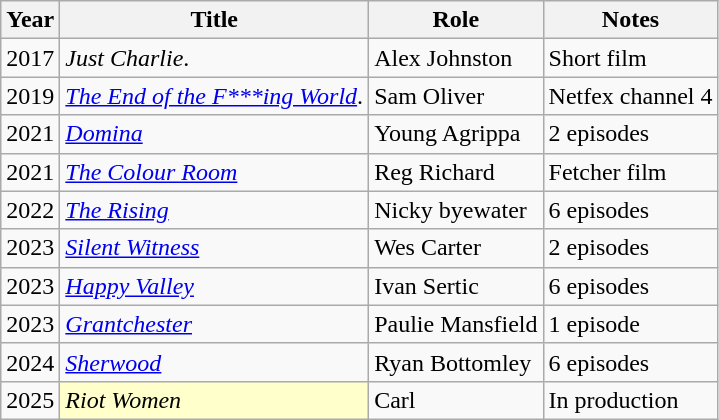<table class="wikitable sortable">
<tr>
<th>Year</th>
<th>Title</th>
<th>Role</th>
<th class="unsortable">Notes</th>
</tr>
<tr>
<td>2017</td>
<td><em>Just Charlie</em>.</td>
<td>Alex Johnston</td>
<td>Short film</td>
</tr>
<tr>
<td>2019</td>
<td><em><a href='#'>The End of the F***ing World</a></em>.</td>
<td>Sam Oliver</td>
<td>Netfex channel 4</td>
</tr>
<tr>
<td>2021</td>
<td><em><a href='#'>Domina</a></em></td>
<td>Young Agrippa</td>
<td>2 episodes</td>
</tr>
<tr>
<td>2021</td>
<td><em><a href='#'>The Colour Room</a></em></td>
<td>Reg Richard</td>
<td>Fetcher film</td>
</tr>
<tr>
<td>2022</td>
<td><em><a href='#'>The Rising</a></em></td>
<td>Nicky byewater</td>
<td>6 episodes</td>
</tr>
<tr>
<td>2023</td>
<td><em><a href='#'>Silent Witness</a></em></td>
<td>Wes Carter</td>
<td>2 episodes</td>
</tr>
<tr>
<td>2023</td>
<td><em><a href='#'>Happy Valley</a></em></td>
<td>Ivan Sertic</td>
<td>6 episodes</td>
</tr>
<tr>
<td>2023</td>
<td><em><a href='#'>Grantchester</a></em></td>
<td>Paulie Mansfield</td>
<td>1 episode</td>
</tr>
<tr>
<td>2024</td>
<td><em><a href='#'>Sherwood</a></em></td>
<td>Ryan Bottomley</td>
<td>6 episodes</td>
</tr>
<tr>
<td>2025</td>
<td style="background:#FFFFCC;"><em>Riot Women</em></td>
<td>Carl</td>
<td>In production</td>
</tr>
</table>
